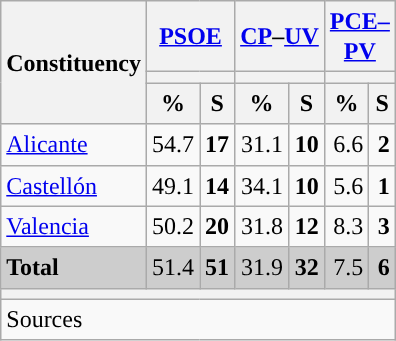<table class="wikitable sortable" style="text-align:right; line-height:20px;">
<tr>
<th rowspan="3">Constituency</th>
<th colspan="2" width="30px" class="unsortable"><a href='#'>PSOE</a></th>
<th colspan="2" width="30px" class="unsortable"><a href='#'>CP</a>–<a href='#'>UV</a></th>
<th colspan="2" width="30px" class="unsortable"><a href='#'>PCE–PV</a></th>
</tr>
<tr>
<th colspan="2" style="background:"></th>
<th colspan="2" style="background:"></th>
<th colspan="2" style="background:"></th>
</tr>
<tr>
<th data-sort-type="number">%</th>
<th data-sort-type="number">S</th>
<th data-sort-type="number">%</th>
<th data-sort-type="number">S</th>
<th data-sort-type="number">%</th>
<th data-sort-type="number">S</th>
</tr>
<tr>
<td align="left"><a href='#'>Alicante</a></td>
<td style="background:">54.7</td>
<td><strong>17</strong></td>
<td>31.1</td>
<td><strong>10</strong></td>
<td>6.6</td>
<td><strong>2</strong></td>
</tr>
<tr>
<td align="left"><a href='#'>Castellón</a></td>
<td style="background:">49.1</td>
<td><strong>14</strong></td>
<td>34.1</td>
<td><strong>10</strong></td>
<td>5.6</td>
<td><strong>1</strong></td>
</tr>
<tr>
<td align="left"><a href='#'>Valencia</a></td>
<td style="background:">50.2</td>
<td><strong>20</strong></td>
<td>31.8</td>
<td><strong>12</strong></td>
<td>8.3</td>
<td><strong>3</strong></td>
</tr>
<tr style="background:#CDCDCD;">
<td align="left"><strong>Total</strong></td>
<td style="background:">51.4</td>
<td><strong>51</strong></td>
<td>31.9</td>
<td><strong>32</strong></td>
<td>7.5</td>
<td><strong>6</strong></td>
</tr>
<tr>
<th colspan="7"></th>
</tr>
<tr>
<th style="text-align:left; font-weight:normal; background:#F9F9F9" colspan="7">Sources</th>
</tr>
</table>
